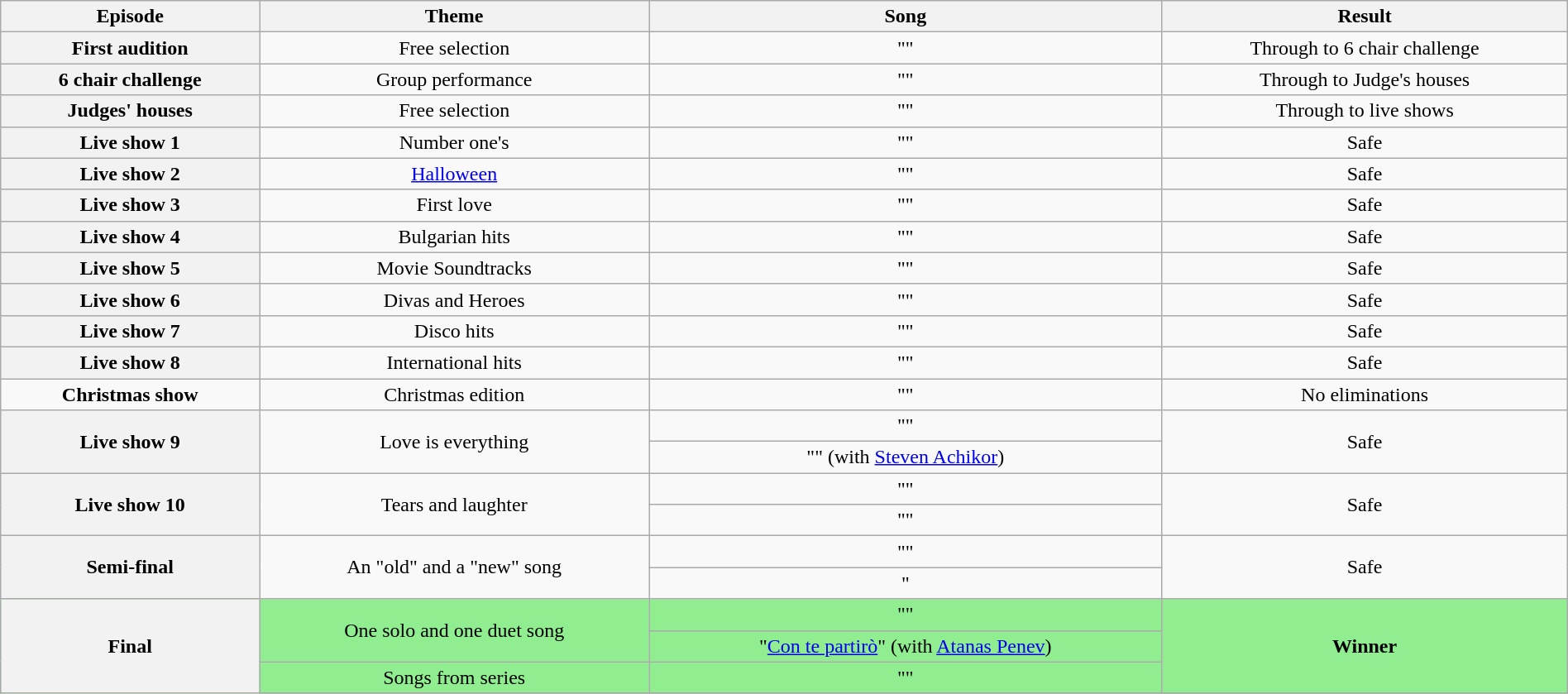<table class="wikitable" style="width:100%; margin:1em auto 1em auto; text-align:center;">
<tr>
<th scope="col">Episode</th>
<th scope="col">Theme</th>
<th scope="col">Song</th>
<th scope="col">Result</th>
</tr>
<tr>
<th scope="row">First audition</th>
<td>Free selection</td>
<td>""</td>
<td>Through to 6 chair challenge</td>
</tr>
<tr>
<th scope="row">6 chair challenge</th>
<td>Group performance</td>
<td>""</td>
<td>Through to Judge's houses</td>
</tr>
<tr>
<th scope="row">Judges' houses</th>
<td>Free selection</td>
<td>""</td>
<td>Through to live shows</td>
</tr>
<tr>
<th scope="row">Live show 1</th>
<td>Number one's</td>
<td>""</td>
<td>Safe</td>
</tr>
<tr>
<th scope="row">Live show 2</th>
<td><a href='#'>Halloween</a></td>
<td>""</td>
<td>Safe</td>
</tr>
<tr>
<th scope="row">Live show 3</th>
<td>First love</td>
<td>""</td>
<td>Safe</td>
</tr>
<tr>
<th scope="row">Live show 4</th>
<td>Bulgarian hits</td>
<td>""</td>
<td>Safe</td>
</tr>
<tr>
<th scope="row">Live show 5</th>
<td>Movie Soundtracks</td>
<td>""</td>
<td>Safe</td>
</tr>
<tr>
<th scope="row">Live show 6</th>
<td>Divas and Heroes</td>
<td>""</td>
<td>Safe</td>
</tr>
<tr>
<th scope="row">Live show 7</th>
<td>Disco hits</td>
<td>""</td>
<td>Safe</td>
</tr>
<tr>
<th scope="row">Live show 8</th>
<td>International hits</td>
<td>""</td>
<td>Safe</td>
</tr>
<tr>
<td scope="row"><strong>Christmas show</strong></td>
<td>Christmas edition</td>
<td>""</td>
<td>No eliminations</td>
</tr>
<tr>
<th scope="row" rowspan="2">Live show 9</th>
<td rowspan="2">Love is everything</td>
<td>""</td>
<td rowspan="2">Safe</td>
</tr>
<tr>
<td>"" (with <a href='#'>Steven Achikor</a>)</td>
</tr>
<tr>
<th scope="row" rowspan="2">Live show 10</th>
<td rowspan="2">Tears and laughter</td>
<td>""</td>
<td rowspan="2">Safe</td>
</tr>
<tr>
<td>""</td>
</tr>
<tr>
<th scope="row" rowspan="2">Semi-final</th>
<td rowspan="2">An "old" and a "new" song</td>
<td>""</td>
<td rowspan="2">Safe</td>
</tr>
<tr>
<td>"</td>
</tr>
<tr bgcolor="lightgreen">
<th scope="row" rowspan="4">Final</th>
<td rowspan="2">One solo and one duet song</td>
<td>""</td>
<td bgcolor="lightgreen" rowspan="3"><strong>Winner</strong></td>
</tr>
<tr bgcolor="lightgreen">
<td>"<a href='#'>Con te partirò</a>" (with <a href='#'>Atanas Penev</a>)</td>
</tr>
<tr bgcolor="lightgreen">
<td>Songs from series</td>
<td>""</td>
</tr>
<tr bgcolor="lightgreen">
</tr>
</table>
